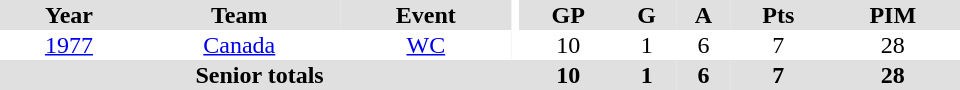<table border="0" cellpadding="1" cellspacing="0" ID="Table3" style="text-align:center; width:40em">
<tr bgcolor="#e0e0e0">
<th>Year</th>
<th>Team</th>
<th>Event</th>
<th rowspan="102" bgcolor="#ffffff"></th>
<th>GP</th>
<th>G</th>
<th>A</th>
<th>Pts</th>
<th>PIM</th>
</tr>
<tr>
<td><a href='#'>1977</a></td>
<td><a href='#'>Canada</a></td>
<td><a href='#'>WC</a></td>
<td>10</td>
<td>1</td>
<td>6</td>
<td>7</td>
<td>28</td>
</tr>
<tr bgcolor="#e0e0e0">
<th colspan="4">Senior totals</th>
<th>10</th>
<th>1</th>
<th>6</th>
<th>7</th>
<th>28</th>
</tr>
</table>
